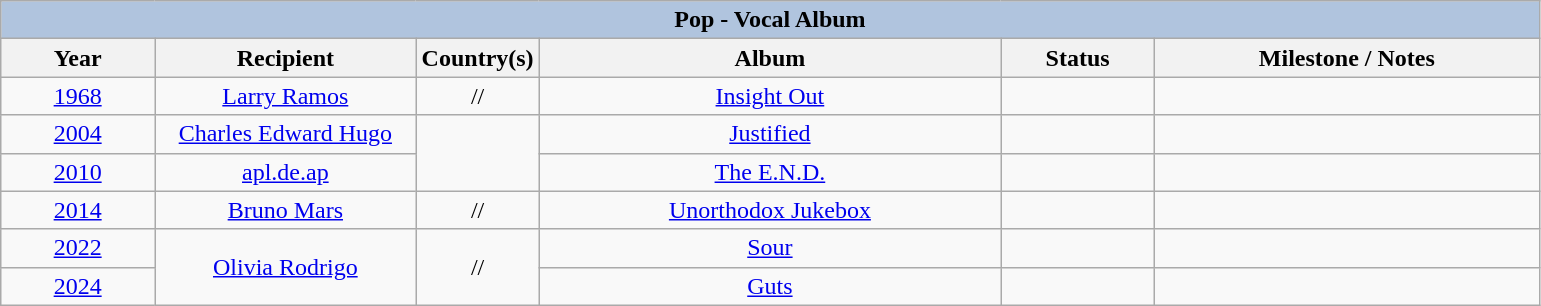<table class="wikitable" style="text-align: center">
<tr>
<th colspan="6" style="background:#B0C4DE;">Pop - Vocal Album</th>
</tr>
<tr>
<th width="10%">Year</th>
<th width="17%">Recipient</th>
<th width="8%">Country(s)</th>
<th width="30%">Album</th>
<th width="10%">Status</th>
<th width="25%">Milestone / Notes</th>
</tr>
<tr>
<td><a href='#'>1968</a><br></td>
<td><a href='#'>Larry Ramos</a></td>
<td>//</td>
<td><a href='#'>Insight Out</a></td>
<td></td>
<td></td>
</tr>
<tr>
<td><a href='#'>2004</a><br></td>
<td><a href='#'>Charles Edward Hugo</a></td>
<td rowspan="2"></td>
<td><a href='#'>Justified</a></td>
<td></td>
<td></td>
</tr>
<tr>
<td><a href='#'>2010</a><br></td>
<td><a href='#'>apl.de.ap</a></td>
<td><a href='#'>The E.N.D.</a></td>
<td></td>
<td></td>
</tr>
<tr>
<td><a href='#'>2014</a><br></td>
<td><a href='#'>Bruno Mars</a></td>
<td>//</td>
<td><a href='#'>Unorthodox Jukebox</a></td>
<td></td>
<td></td>
</tr>
<tr>
<td><a href='#'>2022</a><br></td>
<td rowspan="2"><a href='#'>Olivia Rodrigo</a></td>
<td rowspan="2">//</td>
<td><a href='#'>Sour</a></td>
<td></td>
<td></td>
</tr>
<tr>
<td><a href='#'>2024</a><br></td>
<td><a href='#'>Guts</a></td>
<td></td>
<td></td>
</tr>
</table>
